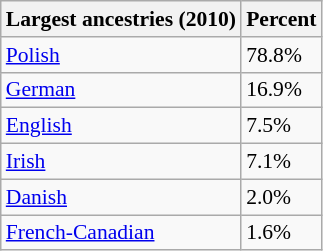<table class="wikitable sortable collapsible" style="font-size: 90%;">
<tr>
<th>Largest ancestries (2010) </th>
<th>Percent</th>
</tr>
<tr>
<td><a href='#'>Polish</a> </td>
<td>78.8%</td>
</tr>
<tr>
<td><a href='#'>German</a> </td>
<td>16.9%</td>
</tr>
<tr>
<td><a href='#'>English</a> </td>
<td>7.5%</td>
</tr>
<tr>
<td><a href='#'>Irish</a>  </td>
<td>7.1%</td>
</tr>
<tr>
<td><a href='#'>Danish</a> </td>
<td>2.0%</td>
</tr>
<tr>
<td><a href='#'>French-Canadian</a> </td>
<td>1.6%</td>
</tr>
</table>
